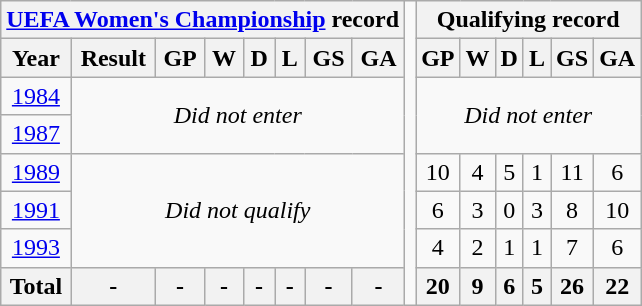<table class="wikitable" style="text-align: center;">
<tr>
<th colspan=8><a href='#'>UEFA Women's Championship</a> record</th>
<td rowspan=8></td>
<th colspan=6>Qualifying record</th>
</tr>
<tr>
<th>Year</th>
<th>Result</th>
<th>GP</th>
<th>W</th>
<th>D</th>
<th>L</th>
<th>GS</th>
<th>GA</th>
<th>GP</th>
<th>W</th>
<th>D</th>
<th>L</th>
<th>GS</th>
<th>GA</th>
</tr>
<tr>
<td> <a href='#'>1984</a></td>
<td colspan=7 rowspan=2><em>Did not enter</em></td>
<td colspan=6 rowspan=2><em>Did not enter</em></td>
</tr>
<tr>
<td> <a href='#'>1987</a></td>
</tr>
<tr>
<td> <a href='#'>1989</a></td>
<td colspan=7 rowspan=3><em>Did not qualify</em></td>
<td>10</td>
<td>4</td>
<td>5</td>
<td>1</td>
<td>11</td>
<td>6</td>
</tr>
<tr>
<td> <a href='#'>1991</a></td>
<td>6</td>
<td>3</td>
<td>0</td>
<td>3</td>
<td>8</td>
<td>10</td>
</tr>
<tr>
<td> <a href='#'>1993</a></td>
<td>4</td>
<td>2</td>
<td>1</td>
<td>1</td>
<td>7</td>
<td>6</td>
</tr>
<tr>
<th>Total</th>
<th>-</th>
<th>-</th>
<th>-</th>
<th>-</th>
<th>-</th>
<th>-</th>
<th>-</th>
<th>20</th>
<th>9</th>
<th>6</th>
<th>5</th>
<th>26</th>
<th>22</th>
</tr>
</table>
